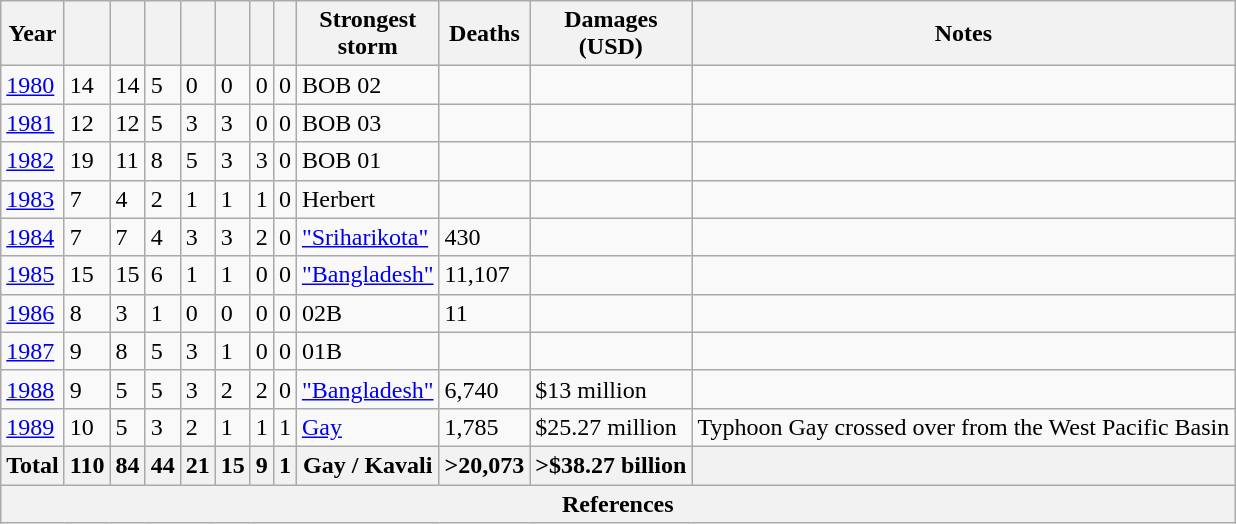<table class="wikitable sortable">
<tr>
<th>Year</th>
<th></th>
<th></th>
<th></th>
<th></th>
<th></th>
<th></th>
<th></th>
<th>Strongest<br>storm</th>
<th>Deaths</th>
<th>Damages<br>(USD)</th>
<th>Notes</th>
</tr>
<tr>
<td><a href='#'>1980</a></td>
<td>14</td>
<td>14</td>
<td>5</td>
<td>0</td>
<td>0</td>
<td>0</td>
<td>0</td>
<td> BOB 02</td>
<td></td>
<td></td>
<td></td>
</tr>
<tr>
<td><a href='#'>1981</a></td>
<td>12</td>
<td>12</td>
<td>5</td>
<td>3</td>
<td>3</td>
<td>0</td>
<td>0</td>
<td> BOB 03</td>
<td></td>
<td></td>
<td></td>
</tr>
<tr>
<td><a href='#'>1982</a></td>
<td>19</td>
<td>11</td>
<td>8</td>
<td>5</td>
<td>3</td>
<td>3</td>
<td>0</td>
<td> BOB 01</td>
<td></td>
<td></td>
<td></td>
</tr>
<tr>
<td><a href='#'>1983</a></td>
<td>7</td>
<td>4</td>
<td>2</td>
<td>1</td>
<td>1</td>
<td>1</td>
<td>0</td>
<td> Herbert</td>
<td></td>
<td></td>
<td></td>
</tr>
<tr>
<td><a href='#'>1984</a></td>
<td>7</td>
<td>7</td>
<td>4</td>
<td>3</td>
<td>3</td>
<td>2</td>
<td>0</td>
<td> <a href='#'>"Sriharikota"</a></td>
<td>430</td>
<td></td>
<td></td>
</tr>
<tr>
<td><a href='#'>1985</a></td>
<td>15</td>
<td>15</td>
<td>6</td>
<td>1</td>
<td>1</td>
<td>0</td>
<td>0</td>
<td> <a href='#'>"Bangladesh"</a></td>
<td>11,107</td>
<td></td>
<td></td>
</tr>
<tr>
<td><a href='#'>1986</a></td>
<td>8</td>
<td>3</td>
<td>1</td>
<td>0</td>
<td>0</td>
<td>0</td>
<td>0</td>
<td> 02B</td>
<td>11</td>
<td></td>
<td></td>
</tr>
<tr>
<td><a href='#'>1987</a></td>
<td>9</td>
<td>8</td>
<td>5</td>
<td>3</td>
<td>1</td>
<td>0</td>
<td>0</td>
<td> 01B</td>
<td></td>
<td></td>
<td></td>
</tr>
<tr>
<td><a href='#'>1988</a></td>
<td>9</td>
<td>5</td>
<td>5</td>
<td>3</td>
<td>2</td>
<td>2</td>
<td>0</td>
<td> <a href='#'>"Bangladesh"</a></td>
<td>6,740</td>
<td>$13 million</td>
<td></td>
</tr>
<tr>
<td><a href='#'>1989</a></td>
<td>10</td>
<td>5</td>
<td>3</td>
<td>2</td>
<td>1</td>
<td>1</td>
<td>1</td>
<td> <a href='#'>Gay</a></td>
<td>1,785</td>
<td>$25.27 million</td>
<td>Typhoon Gay crossed over from the West Pacific Basin</td>
</tr>
<tr>
<th>Total</th>
<th>110</th>
<th>84</th>
<th>44</th>
<th>21</th>
<th>15</th>
<th>9</th>
<th>1</th>
<th>Gay / Kavali</th>
<th>>20,073</th>
<th>>$38.27 billion</th>
<th></th>
</tr>
<tr class="unsortable">
<th colspan=12>References</th>
</tr>
</table>
